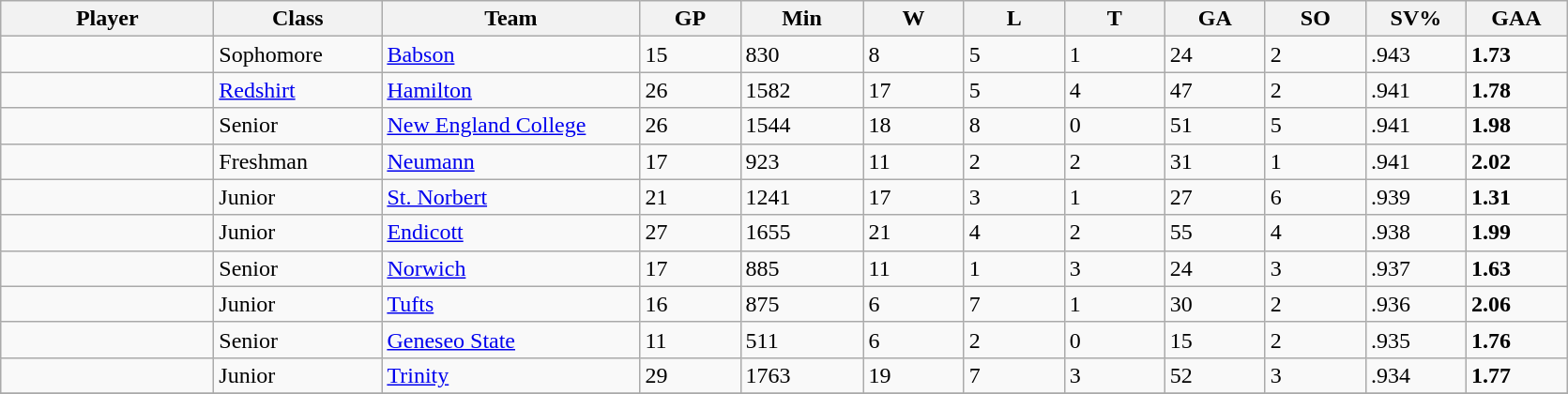<table class="wikitable sortable">
<tr>
<th style="width: 9em;">Player</th>
<th style="width: 7em;">Class</th>
<th style="width: 11em;">Team</th>
<th style="width: 4em;">GP</th>
<th style="width: 5em;">Min</th>
<th style="width: 4em;">W</th>
<th style="width: 4em;">L</th>
<th style="width: 4em;">T</th>
<th style="width: 4em;">GA</th>
<th style="width: 4em;">SO</th>
<th style="width: 4em;">SV%</th>
<th style="width: 4em;">GAA</th>
</tr>
<tr>
<td></td>
<td>Sophomore</td>
<td><a href='#'>Babson</a></td>
<td>15</td>
<td>830</td>
<td>8</td>
<td>5</td>
<td>1</td>
<td>24</td>
<td>2</td>
<td>.943</td>
<td><strong>1.73</strong></td>
</tr>
<tr>
<td></td>
<td><a href='#'>Redshirt</a></td>
<td><a href='#'>Hamilton</a></td>
<td>26</td>
<td>1582</td>
<td>17</td>
<td>5</td>
<td>4</td>
<td>47</td>
<td>2</td>
<td>.941</td>
<td><strong>1.78</strong></td>
</tr>
<tr>
<td></td>
<td>Senior</td>
<td><a href='#'>New England College</a></td>
<td>26</td>
<td>1544</td>
<td>18</td>
<td>8</td>
<td>0</td>
<td>51</td>
<td>5</td>
<td>.941</td>
<td><strong>1.98</strong></td>
</tr>
<tr>
<td></td>
<td>Freshman</td>
<td><a href='#'>Neumann</a></td>
<td>17</td>
<td>923</td>
<td>11</td>
<td>2</td>
<td>2</td>
<td>31</td>
<td>1</td>
<td>.941</td>
<td><strong>2.02</strong></td>
</tr>
<tr>
<td></td>
<td>Junior</td>
<td><a href='#'>St. Norbert</a></td>
<td>21</td>
<td>1241</td>
<td>17</td>
<td>3</td>
<td>1</td>
<td>27</td>
<td>6</td>
<td>.939</td>
<td><strong>1.31</strong></td>
</tr>
<tr>
<td></td>
<td>Junior</td>
<td><a href='#'>Endicott</a></td>
<td>27</td>
<td>1655</td>
<td>21</td>
<td>4</td>
<td>2</td>
<td>55</td>
<td>4</td>
<td>.938</td>
<td><strong>1.99</strong></td>
</tr>
<tr>
<td></td>
<td>Senior</td>
<td><a href='#'>Norwich</a></td>
<td>17</td>
<td>885</td>
<td>11</td>
<td>1</td>
<td>3</td>
<td>24</td>
<td>3</td>
<td>.937</td>
<td><strong>1.63</strong></td>
</tr>
<tr>
<td></td>
<td>Junior</td>
<td><a href='#'>Tufts</a></td>
<td>16</td>
<td>875</td>
<td>6</td>
<td>7</td>
<td>1</td>
<td>30</td>
<td>2</td>
<td>.936</td>
<td><strong>2.06</strong></td>
</tr>
<tr>
<td></td>
<td>Senior</td>
<td><a href='#'>Geneseo State</a></td>
<td>11</td>
<td>511</td>
<td>6</td>
<td>2</td>
<td>0</td>
<td>15</td>
<td>2</td>
<td>.935</td>
<td><strong>1.76</strong></td>
</tr>
<tr>
<td></td>
<td>Junior</td>
<td><a href='#'>Trinity</a></td>
<td>29</td>
<td>1763</td>
<td>19</td>
<td>7</td>
<td>3</td>
<td>52</td>
<td>3</td>
<td>.934</td>
<td><strong>1.77</strong></td>
</tr>
<tr>
</tr>
</table>
